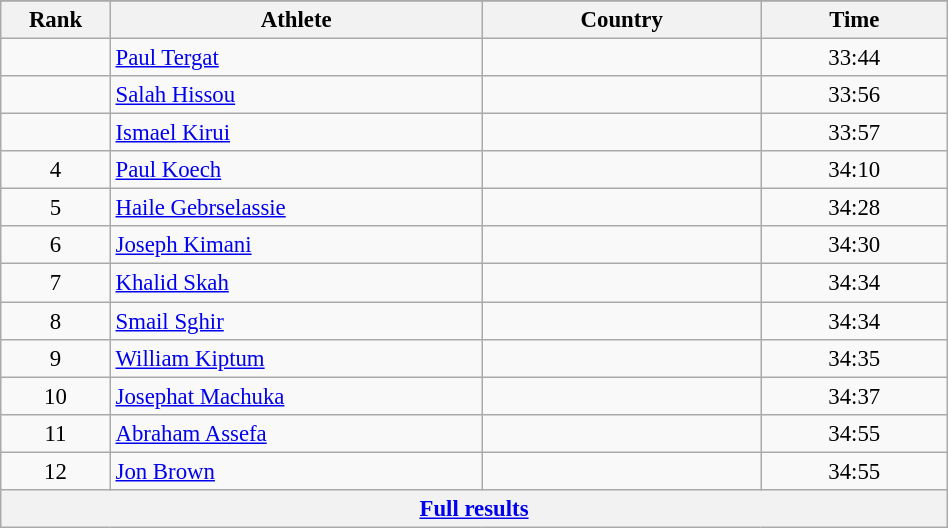<table class="wikitable sortable" style=" text-align:center; font-size:95%;" width="50%">
<tr>
</tr>
<tr>
<th width=5%>Rank</th>
<th width=20%>Athlete</th>
<th width=15%>Country</th>
<th width=10%>Time</th>
</tr>
<tr>
<td align=center></td>
<td align=left><a href='#'>Paul Tergat</a></td>
<td align=left></td>
<td>33:44</td>
</tr>
<tr>
<td align=center></td>
<td align=left><a href='#'>Salah Hissou</a></td>
<td align=left></td>
<td>33:56</td>
</tr>
<tr>
<td align=center></td>
<td align=left><a href='#'>Ismael Kirui</a></td>
<td align=left></td>
<td>33:57</td>
</tr>
<tr>
<td align=center>4</td>
<td align=left><a href='#'>Paul Koech</a></td>
<td align=left></td>
<td>34:10</td>
</tr>
<tr>
<td align=center>5</td>
<td align=left><a href='#'>Haile Gebrselassie</a></td>
<td align=left></td>
<td>34:28</td>
</tr>
<tr>
<td align=center>6</td>
<td align=left><a href='#'>Joseph Kimani</a></td>
<td align=left></td>
<td>34:30</td>
</tr>
<tr>
<td align=center>7</td>
<td align=left><a href='#'>Khalid Skah</a></td>
<td align=left></td>
<td>34:34</td>
</tr>
<tr>
<td align=center>8</td>
<td align=left><a href='#'>Smail Sghir</a></td>
<td align=left></td>
<td>34:34</td>
</tr>
<tr>
<td align=center>9</td>
<td align=left><a href='#'>William Kiptum</a></td>
<td align=left></td>
<td>34:35</td>
</tr>
<tr>
<td align=center>10</td>
<td align=left><a href='#'>Josephat Machuka</a></td>
<td align=left></td>
<td>34:37</td>
</tr>
<tr>
<td align=center>11</td>
<td align=left><a href='#'>Abraham Assefa</a></td>
<td align=left></td>
<td>34:55</td>
</tr>
<tr>
<td align=center>12</td>
<td align=left><a href='#'>Jon Brown</a></td>
<td align=left></td>
<td>34:55</td>
</tr>
<tr class="sortbottom">
<th colspan=4 align=center><a href='#'>Full results</a></th>
</tr>
</table>
